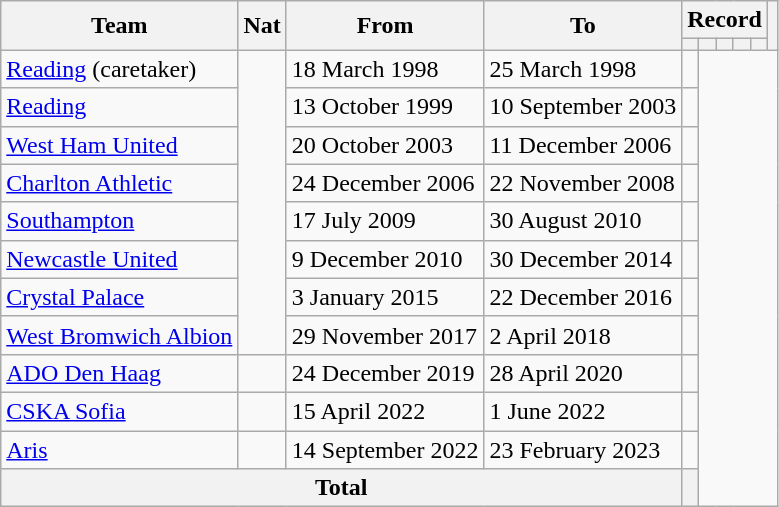<table class=wikitable style="text-align: center">
<tr>
<th rowspan=2>Team</th>
<th rowspan=2>Nat</th>
<th rowspan=2>From</th>
<th rowspan=2>To</th>
<th colspan=5>Record</th>
<th rowspan=2 class=unsortable></th>
</tr>
<tr>
<th></th>
<th></th>
<th></th>
<th></th>
<th></th>
</tr>
<tr>
<td align=left><a href='#'>Reading</a> (caretaker)</td>
<td rowspan=8></td>
<td align=left>18 March 1998</td>
<td align=left>25 March 1998<br></td>
<td></td>
</tr>
<tr>
<td align=left><a href='#'>Reading</a></td>
<td align=left>13 October 1999</td>
<td align=left>10 September 2003<br></td>
<td></td>
</tr>
<tr>
<td align=left><a href='#'>West Ham United</a></td>
<td align=left>20 October 2003</td>
<td align=left>11 December 2006<br></td>
<td></td>
</tr>
<tr>
<td align=left><a href='#'>Charlton Athletic</a></td>
<td align=left>24 December 2006</td>
<td align=left>22 November 2008<br></td>
<td></td>
</tr>
<tr>
<td align=left><a href='#'>Southampton</a></td>
<td align=left>17 July 2009</td>
<td align=left>30 August 2010<br></td>
<td></td>
</tr>
<tr>
<td align=left><a href='#'>Newcastle United</a></td>
<td align=left>9 December 2010</td>
<td align=left>30 December 2014<br></td>
<td></td>
</tr>
<tr>
<td align=left><a href='#'>Crystal Palace</a></td>
<td align=left>3 January 2015</td>
<td align=left>22 December 2016<br></td>
<td></td>
</tr>
<tr>
<td align=left><a href='#'>West Bromwich Albion</a></td>
<td align=left>29 November 2017</td>
<td align=left>2 April 2018<br></td>
<td></td>
</tr>
<tr>
<td align=left><a href='#'>ADO Den Haag</a></td>
<td></td>
<td align=left>24 December 2019</td>
<td align=left>28 April 2020<br></td>
<td></td>
</tr>
<tr>
<td align=left><a href='#'>CSKA Sofia</a></td>
<td></td>
<td align=left>15 April 2022</td>
<td align=left>1 June 2022<br></td>
<td></td>
</tr>
<tr>
<td align=left><a href='#'>Aris</a></td>
<td></td>
<td align=left>14 September 2022</td>
<td align=left>23 February 2023<br></td>
<td></td>
</tr>
<tr>
<th colspan=4>Total<br></th>
<th></th>
</tr>
</table>
